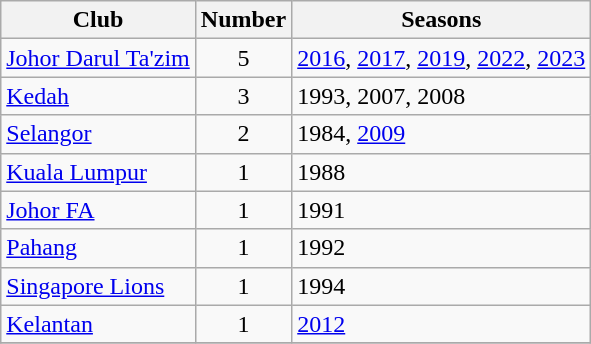<table class="wikitable sortable">
<tr>
<th>Club</th>
<th>Number</th>
<th>Seasons</th>
</tr>
<tr>
<td><a href='#'>Johor Darul Ta'zim</a></td>
<td style="text-align:center">5</td>
<td><a href='#'>2016</a>, <a href='#'>2017</a>, <a href='#'>2019</a>, <a href='#'>2022</a>, <a href='#'>2023</a></td>
</tr>
<tr>
<td><a href='#'>Kedah</a></td>
<td style="text-align:center">3</td>
<td>1993, 2007, 2008</td>
</tr>
<tr>
<td><a href='#'>Selangor</a></td>
<td style="text-align:center">2</td>
<td>1984, <a href='#'>2009</a></td>
</tr>
<tr>
<td><a href='#'>Kuala Lumpur</a></td>
<td style="text-align:center">1</td>
<td>1988</td>
</tr>
<tr>
<td><a href='#'>Johor FA</a></td>
<td style="text-align:center">1</td>
<td>1991</td>
</tr>
<tr>
<td><a href='#'>Pahang</a></td>
<td style="text-align:center">1</td>
<td>1992</td>
</tr>
<tr>
<td><a href='#'>Singapore Lions</a></td>
<td style="text-align:center">1</td>
<td>1994</td>
</tr>
<tr>
<td><a href='#'>Kelantan</a></td>
<td style="text-align:center">1</td>
<td><a href='#'>2012</a></td>
</tr>
<tr>
</tr>
</table>
